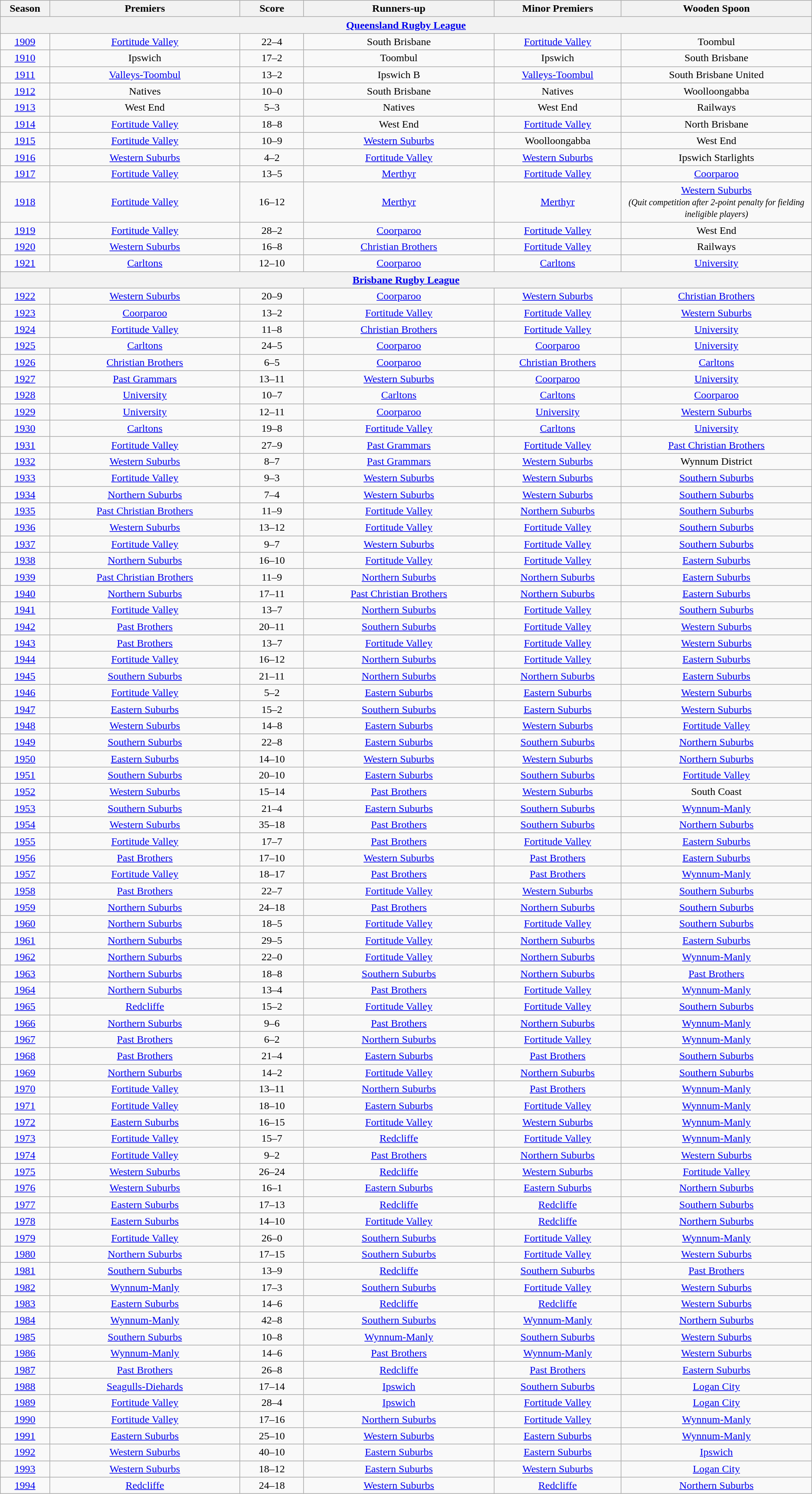<table class="wikitable sortable" style="text-align:center;">
<tr>
<th width="3%">Season</th>
<th width="15%">Premiers</th>
<th width="5%">Score</th>
<th width="15%">Runners-up</th>
<th width="10%">Minor Premiers</th>
<th width="15%">Wooden Spoon</th>
</tr>
<tr>
<th colspan="6"><a href='#'>Queensland Rugby League</a></th>
</tr>
<tr>
<td><a href='#'>1909</a></td>
<td> <a href='#'>Fortitude Valley</a></td>
<td>22–4</td>
<td>South Brisbane</td>
<td> <a href='#'>Fortitude Valley</a></td>
<td>Toombul</td>
</tr>
<tr>
<td><a href='#'>1910</a></td>
<td>Ipswich</td>
<td>17–2</td>
<td>Toombul</td>
<td>Ipswich</td>
<td>South Brisbane</td>
</tr>
<tr>
<td><a href='#'>1911</a></td>
<td> <a href='#'>Valleys-Toombul</a></td>
<td>13–2</td>
<td>Ipswich B</td>
<td> <a href='#'>Valleys-Toombul</a></td>
<td>South Brisbane United</td>
</tr>
<tr>
<td><a href='#'>1912</a></td>
<td> Natives</td>
<td>10–0</td>
<td>South Brisbane</td>
<td> Natives</td>
<td>Woolloongabba</td>
</tr>
<tr>
<td><a href='#'>1913</a></td>
<td>West End</td>
<td>5–3</td>
<td> Natives</td>
<td>West End</td>
<td>Railways</td>
</tr>
<tr>
<td><a href='#'>1914</a></td>
<td> <a href='#'>Fortitude Valley</a></td>
<td>18–8</td>
<td>West End</td>
<td> <a href='#'>Fortitude Valley</a></td>
<td>North Brisbane</td>
</tr>
<tr>
<td><a href='#'>1915</a></td>
<td> <a href='#'>Fortitude Valley</a></td>
<td>10–9</td>
<td> <a href='#'>Western Suburbs</a></td>
<td>Woolloongabba</td>
<td>West End</td>
</tr>
<tr>
<td><a href='#'>1916</a></td>
<td> <a href='#'>Western Suburbs</a></td>
<td>4–2</td>
<td> <a href='#'>Fortitude Valley</a></td>
<td> <a href='#'>Western Suburbs</a></td>
<td>Ipswich Starlights</td>
</tr>
<tr>
<td><a href='#'>1917</a></td>
<td> <a href='#'>Fortitude Valley</a></td>
<td>13–5</td>
<td> <a href='#'>Merthyr</a></td>
<td> <a href='#'>Fortitude Valley</a></td>
<td> <a href='#'>Coorparoo</a></td>
</tr>
<tr>
<td><a href='#'>1918</a></td>
<td> <a href='#'>Fortitude Valley</a></td>
<td>16–12</td>
<td> <a href='#'>Merthyr</a></td>
<td> <a href='#'>Merthyr</a></td>
<td> <a href='#'>Western Suburbs</a><br><small><em>(Quit competition after 2-point penalty for fielding ineligible players)</em></small></td>
</tr>
<tr>
<td><a href='#'>1919</a></td>
<td> <a href='#'>Fortitude Valley</a></td>
<td>28–2</td>
<td> <a href='#'>Coorparoo</a></td>
<td> <a href='#'>Fortitude Valley</a></td>
<td>West End</td>
</tr>
<tr>
<td><a href='#'>1920</a></td>
<td> <a href='#'>Western Suburbs</a></td>
<td>16–8</td>
<td> <a href='#'>Christian Brothers</a></td>
<td> <a href='#'>Fortitude Valley</a></td>
<td>Railways</td>
</tr>
<tr>
<td><a href='#'>1921</a></td>
<td> <a href='#'>Carltons</a></td>
<td>12–10</td>
<td> <a href='#'>Coorparoo</a></td>
<td> <a href='#'>Carltons</a></td>
<td> <a href='#'>University</a></td>
</tr>
<tr>
<th colspan="6"><a href='#'>Brisbane Rugby League</a></th>
</tr>
<tr>
<td><a href='#'>1922</a></td>
<td> <a href='#'>Western Suburbs</a></td>
<td>20–9</td>
<td> <a href='#'>Coorparoo</a></td>
<td> <a href='#'>Western Suburbs</a></td>
<td> <a href='#'>Christian Brothers</a></td>
</tr>
<tr>
<td><a href='#'>1923</a></td>
<td> <a href='#'>Coorparoo</a></td>
<td>13–2</td>
<td> <a href='#'>Fortitude Valley</a></td>
<td> <a href='#'>Fortitude Valley</a></td>
<td> <a href='#'>Western Suburbs</a></td>
</tr>
<tr>
<td><a href='#'>1924</a></td>
<td> <a href='#'>Fortitude Valley</a></td>
<td>11–8</td>
<td> <a href='#'>Christian Brothers</a></td>
<td> <a href='#'>Fortitude Valley</a></td>
<td> <a href='#'>University</a></td>
</tr>
<tr>
<td><a href='#'>1925</a></td>
<td> <a href='#'>Carltons</a></td>
<td>24–5</td>
<td> <a href='#'>Coorparoo</a></td>
<td> <a href='#'>Coorparoo</a></td>
<td> <a href='#'>University</a></td>
</tr>
<tr>
<td><a href='#'>1926</a></td>
<td> <a href='#'>Christian Brothers</a></td>
<td>6–5</td>
<td> <a href='#'>Coorparoo</a></td>
<td> <a href='#'>Christian Brothers</a></td>
<td> <a href='#'>Carltons</a></td>
</tr>
<tr>
<td><a href='#'>1927</a></td>
<td> <a href='#'>Past Grammars</a></td>
<td>13–11</td>
<td> <a href='#'>Western Suburbs</a></td>
<td> <a href='#'>Coorparoo</a></td>
<td> <a href='#'>University</a></td>
</tr>
<tr>
<td><a href='#'>1928</a></td>
<td> <a href='#'>University</a></td>
<td>10–7</td>
<td> <a href='#'>Carltons</a></td>
<td> <a href='#'>Carltons</a></td>
<td> <a href='#'>Coorparoo</a></td>
</tr>
<tr>
<td><a href='#'>1929</a></td>
<td> <a href='#'>University</a></td>
<td>12–11</td>
<td> <a href='#'>Coorparoo</a></td>
<td> <a href='#'>University</a></td>
<td> <a href='#'>Western Suburbs</a></td>
</tr>
<tr>
<td><a href='#'>1930</a></td>
<td> <a href='#'>Carltons</a></td>
<td>19–8</td>
<td> <a href='#'>Fortitude Valley</a></td>
<td> <a href='#'>Carltons</a></td>
<td> <a href='#'>University</a></td>
</tr>
<tr>
<td><a href='#'>1931</a></td>
<td> <a href='#'>Fortitude Valley</a></td>
<td>27–9</td>
<td> <a href='#'>Past Grammars</a></td>
<td> <a href='#'>Fortitude Valley</a></td>
<td> <a href='#'>Past Christian Brothers</a></td>
</tr>
<tr>
<td><a href='#'>1932</a></td>
<td> <a href='#'>Western Suburbs</a></td>
<td>8–7</td>
<td> <a href='#'>Past Grammars</a></td>
<td> <a href='#'>Western Suburbs</a></td>
<td>Wynnum District</td>
</tr>
<tr>
<td><a href='#'>1933</a></td>
<td> <a href='#'>Fortitude Valley</a></td>
<td>9–3</td>
<td> <a href='#'>Western Suburbs</a></td>
<td> <a href='#'>Western Suburbs</a></td>
<td> <a href='#'>Southern Suburbs</a></td>
</tr>
<tr>
<td><a href='#'>1934</a></td>
<td> <a href='#'>Northern Suburbs</a></td>
<td>7–4</td>
<td> <a href='#'>Western Suburbs</a></td>
<td> <a href='#'>Western Suburbs</a></td>
<td> <a href='#'>Southern Suburbs</a></td>
</tr>
<tr>
<td><a href='#'>1935</a></td>
<td> <a href='#'>Past Christian Brothers</a></td>
<td>11–9</td>
<td> <a href='#'>Fortitude Valley</a></td>
<td> <a href='#'>Northern Suburbs</a></td>
<td> <a href='#'>Southern Suburbs</a></td>
</tr>
<tr>
<td><a href='#'>1936</a></td>
<td> <a href='#'>Western Suburbs</a></td>
<td>13–12</td>
<td> <a href='#'>Fortitude Valley</a></td>
<td> <a href='#'>Fortitude Valley</a></td>
<td> <a href='#'>Southern Suburbs</a></td>
</tr>
<tr>
<td><a href='#'>1937</a></td>
<td> <a href='#'>Fortitude Valley</a></td>
<td>9–7</td>
<td> <a href='#'>Western Suburbs</a></td>
<td> <a href='#'>Fortitude Valley</a></td>
<td> <a href='#'>Southern Suburbs</a></td>
</tr>
<tr>
<td><a href='#'>1938</a></td>
<td> <a href='#'>Northern Suburbs</a></td>
<td>16–10</td>
<td> <a href='#'>Fortitude Valley</a></td>
<td> <a href='#'>Fortitude Valley</a></td>
<td> <a href='#'>Eastern Suburbs</a></td>
</tr>
<tr>
<td><a href='#'>1939</a></td>
<td> <a href='#'>Past Christian Brothers</a></td>
<td>11–9</td>
<td> <a href='#'>Northern Suburbs</a></td>
<td> <a href='#'>Northern Suburbs</a></td>
<td> <a href='#'>Eastern Suburbs</a></td>
</tr>
<tr>
<td><a href='#'>1940</a></td>
<td> <a href='#'>Northern Suburbs</a></td>
<td>17–11</td>
<td> <a href='#'>Past Christian Brothers</a></td>
<td> <a href='#'>Northern Suburbs</a></td>
<td> <a href='#'>Eastern Suburbs</a></td>
</tr>
<tr>
<td><a href='#'>1941</a></td>
<td> <a href='#'>Fortitude Valley</a></td>
<td>13–7</td>
<td> <a href='#'>Northern Suburbs</a></td>
<td> <a href='#'>Fortitude Valley</a></td>
<td> <a href='#'>Southern Suburbs</a></td>
</tr>
<tr>
<td><a href='#'>1942</a></td>
<td> <a href='#'>Past Brothers</a></td>
<td>20–11</td>
<td> <a href='#'>Southern Suburbs</a></td>
<td> <a href='#'>Fortitude Valley</a></td>
<td> <a href='#'>Western Suburbs</a></td>
</tr>
<tr>
<td><a href='#'>1943</a></td>
<td> <a href='#'>Past Brothers</a></td>
<td>13–7</td>
<td> <a href='#'>Fortitude Valley</a></td>
<td> <a href='#'>Fortitude Valley</a></td>
<td> <a href='#'>Western Suburbs</a></td>
</tr>
<tr>
<td><a href='#'>1944</a></td>
<td> <a href='#'>Fortitude Valley</a></td>
<td>16–12</td>
<td> <a href='#'>Northern Suburbs</a></td>
<td> <a href='#'>Fortitude Valley</a></td>
<td> <a href='#'>Eastern Suburbs</a></td>
</tr>
<tr>
<td><a href='#'>1945</a></td>
<td> <a href='#'>Southern Suburbs</a></td>
<td>21–11</td>
<td> <a href='#'>Northern Suburbs</a></td>
<td> <a href='#'>Northern Suburbs</a></td>
<td> <a href='#'>Eastern Suburbs</a></td>
</tr>
<tr>
<td><a href='#'>1946</a></td>
<td> <a href='#'>Fortitude Valley</a></td>
<td>5–2</td>
<td> <a href='#'>Eastern Suburbs</a></td>
<td> <a href='#'>Eastern Suburbs</a></td>
<td> <a href='#'>Western Suburbs</a></td>
</tr>
<tr>
<td><a href='#'>1947</a></td>
<td> <a href='#'>Eastern Suburbs</a></td>
<td>15–2</td>
<td> <a href='#'>Southern Suburbs</a></td>
<td> <a href='#'>Eastern Suburbs</a></td>
<td> <a href='#'>Western Suburbs</a></td>
</tr>
<tr>
<td><a href='#'>1948</a></td>
<td> <a href='#'>Western Suburbs</a></td>
<td>14–8</td>
<td> <a href='#'>Eastern Suburbs</a></td>
<td> <a href='#'>Western Suburbs</a></td>
<td> <a href='#'>Fortitude Valley</a></td>
</tr>
<tr>
<td><a href='#'>1949</a></td>
<td> <a href='#'>Southern Suburbs</a></td>
<td>22–8</td>
<td> <a href='#'>Eastern Suburbs</a></td>
<td> <a href='#'>Southern Suburbs</a></td>
<td> <a href='#'>Northern Suburbs</a></td>
</tr>
<tr>
<td><a href='#'>1950</a></td>
<td> <a href='#'>Eastern Suburbs</a></td>
<td>14–10</td>
<td> <a href='#'>Western Suburbs</a></td>
<td> <a href='#'>Western Suburbs</a></td>
<td> <a href='#'>Northern Suburbs</a></td>
</tr>
<tr>
<td><a href='#'>1951</a></td>
<td> <a href='#'>Southern Suburbs</a></td>
<td>20–10</td>
<td> <a href='#'>Eastern Suburbs</a></td>
<td> <a href='#'>Southern Suburbs</a></td>
<td> <a href='#'>Fortitude Valley</a></td>
</tr>
<tr>
<td><a href='#'>1952</a></td>
<td> <a href='#'>Western Suburbs</a></td>
<td>15–14</td>
<td> <a href='#'>Past Brothers</a></td>
<td> <a href='#'>Western Suburbs</a></td>
<td>South Coast</td>
</tr>
<tr>
<td><a href='#'>1953</a></td>
<td> <a href='#'>Southern Suburbs</a></td>
<td>21–4</td>
<td> <a href='#'>Eastern Suburbs</a></td>
<td> <a href='#'>Southern Suburbs</a></td>
<td> <a href='#'>Wynnum-Manly</a></td>
</tr>
<tr>
<td><a href='#'>1954</a></td>
<td> <a href='#'>Western Suburbs</a></td>
<td>35–18</td>
<td> <a href='#'>Past Brothers</a></td>
<td> <a href='#'>Southern Suburbs</a></td>
<td> <a href='#'>Northern Suburbs</a></td>
</tr>
<tr>
<td><a href='#'>1955</a></td>
<td> <a href='#'>Fortitude Valley</a></td>
<td>17–7</td>
<td> <a href='#'>Past Brothers</a></td>
<td> <a href='#'>Fortitude Valley</a></td>
<td> <a href='#'>Eastern Suburbs</a></td>
</tr>
<tr>
<td><a href='#'>1956</a></td>
<td> <a href='#'>Past Brothers</a></td>
<td>17–10</td>
<td> <a href='#'>Western Suburbs</a></td>
<td> <a href='#'>Past Brothers</a></td>
<td> <a href='#'>Eastern Suburbs</a></td>
</tr>
<tr>
<td><a href='#'>1957</a></td>
<td> <a href='#'>Fortitude Valley</a></td>
<td>18–17</td>
<td> <a href='#'>Past Brothers</a></td>
<td> <a href='#'>Past Brothers</a></td>
<td> <a href='#'>Wynnum-Manly</a></td>
</tr>
<tr>
<td><a href='#'>1958</a></td>
<td> <a href='#'>Past Brothers</a></td>
<td>22–7</td>
<td> <a href='#'>Fortitude Valley</a></td>
<td> <a href='#'>Western Suburbs</a></td>
<td> <a href='#'>Southern Suburbs</a></td>
</tr>
<tr>
<td><a href='#'>1959</a></td>
<td> <a href='#'>Northern Suburbs</a></td>
<td>24–18</td>
<td> <a href='#'>Past Brothers</a></td>
<td> <a href='#'>Northern Suburbs</a></td>
<td> <a href='#'>Southern Suburbs</a></td>
</tr>
<tr>
<td><a href='#'>1960</a></td>
<td> <a href='#'>Northern Suburbs</a></td>
<td>18–5</td>
<td> <a href='#'>Fortitude Valley</a></td>
<td> <a href='#'>Fortitude Valley</a></td>
<td> <a href='#'>Southern Suburbs</a></td>
</tr>
<tr>
<td><a href='#'>1961</a></td>
<td> <a href='#'>Northern Suburbs</a></td>
<td>29–5</td>
<td> <a href='#'>Fortitude Valley</a></td>
<td> <a href='#'>Northern Suburbs</a></td>
<td> <a href='#'>Eastern Suburbs</a></td>
</tr>
<tr>
<td><a href='#'>1962</a></td>
<td> <a href='#'>Northern Suburbs</a></td>
<td>22–0</td>
<td> <a href='#'>Fortitude Valley</a></td>
<td> <a href='#'>Northern Suburbs</a></td>
<td> <a href='#'>Wynnum-Manly</a></td>
</tr>
<tr>
<td><a href='#'>1963</a></td>
<td> <a href='#'>Northern Suburbs</a></td>
<td>18–8</td>
<td> <a href='#'>Southern Suburbs</a></td>
<td> <a href='#'>Northern Suburbs</a></td>
<td> <a href='#'>Past Brothers</a></td>
</tr>
<tr>
<td><a href='#'>1964</a></td>
<td> <a href='#'>Northern Suburbs</a></td>
<td>13–4</td>
<td> <a href='#'>Past Brothers</a></td>
<td> <a href='#'>Fortitude Valley</a></td>
<td> <a href='#'>Wynnum-Manly</a></td>
</tr>
<tr>
<td><a href='#'>1965</a></td>
<td> <a href='#'>Redcliffe</a></td>
<td>15–2</td>
<td> <a href='#'>Fortitude Valley</a></td>
<td> <a href='#'>Fortitude Valley</a></td>
<td> <a href='#'>Southern Suburbs</a></td>
</tr>
<tr>
<td><a href='#'>1966</a></td>
<td> <a href='#'>Northern Suburbs</a></td>
<td>9–6</td>
<td> <a href='#'>Past Brothers</a></td>
<td> <a href='#'>Northern Suburbs</a></td>
<td> <a href='#'>Wynnum-Manly</a></td>
</tr>
<tr>
<td><a href='#'>1967</a></td>
<td> <a href='#'>Past Brothers</a></td>
<td>6–2</td>
<td> <a href='#'>Northern Suburbs</a></td>
<td> <a href='#'>Fortitude Valley</a></td>
<td> <a href='#'>Wynnum-Manly</a></td>
</tr>
<tr>
<td><a href='#'>1968</a></td>
<td> <a href='#'>Past Brothers</a></td>
<td>21–4</td>
<td> <a href='#'>Eastern Suburbs</a></td>
<td> <a href='#'>Past Brothers</a></td>
<td> <a href='#'>Southern Suburbs</a></td>
</tr>
<tr>
<td><a href='#'>1969</a></td>
<td> <a href='#'>Northern Suburbs</a></td>
<td>14–2</td>
<td> <a href='#'>Fortitude Valley</a></td>
<td> <a href='#'>Northern Suburbs</a></td>
<td> <a href='#'>Southern Suburbs</a></td>
</tr>
<tr>
<td><a href='#'>1970</a></td>
<td> <a href='#'>Fortitude Valley</a></td>
<td>13–11</td>
<td> <a href='#'>Northern Suburbs</a></td>
<td> <a href='#'>Past Brothers</a></td>
<td> <a href='#'>Wynnum-Manly</a></td>
</tr>
<tr>
<td><a href='#'>1971</a></td>
<td> <a href='#'>Fortitude Valley</a></td>
<td>18–10</td>
<td> <a href='#'>Eastern Suburbs</a></td>
<td> <a href='#'>Fortitude Valley</a></td>
<td> <a href='#'>Wynnum-Manly</a></td>
</tr>
<tr>
<td><a href='#'>1972</a></td>
<td> <a href='#'>Eastern Suburbs</a></td>
<td>16–15</td>
<td> <a href='#'>Fortitude Valley</a></td>
<td> <a href='#'>Western Suburbs</a></td>
<td> <a href='#'>Wynnum-Manly</a></td>
</tr>
<tr>
<td><a href='#'>1973</a></td>
<td> <a href='#'>Fortitude Valley</a></td>
<td>15–7</td>
<td> <a href='#'>Redcliffe</a></td>
<td> <a href='#'>Fortitude Valley</a></td>
<td> <a href='#'>Wynnum-Manly</a></td>
</tr>
<tr>
<td><a href='#'>1974</a></td>
<td> <a href='#'>Fortitude Valley</a></td>
<td>9–2</td>
<td> <a href='#'>Past Brothers</a></td>
<td> <a href='#'>Northern Suburbs</a></td>
<td> <a href='#'>Western Suburbs</a></td>
</tr>
<tr>
<td><a href='#'>1975</a></td>
<td> <a href='#'>Western Suburbs</a></td>
<td>26–24</td>
<td> <a href='#'>Redcliffe</a></td>
<td> <a href='#'>Western Suburbs</a></td>
<td> <a href='#'>Fortitude Valley</a></td>
</tr>
<tr>
<td><a href='#'>1976</a></td>
<td> <a href='#'>Western Suburbs</a></td>
<td>16–1</td>
<td> <a href='#'>Eastern Suburbs</a></td>
<td> <a href='#'>Eastern Suburbs</a></td>
<td> <a href='#'>Northern Suburbs</a></td>
</tr>
<tr>
<td><a href='#'>1977</a></td>
<td> <a href='#'>Eastern Suburbs</a></td>
<td>17–13</td>
<td> <a href='#'>Redcliffe</a></td>
<td> <a href='#'>Redcliffe</a></td>
<td> <a href='#'>Southern Suburbs</a></td>
</tr>
<tr>
<td><a href='#'>1978</a></td>
<td> <a href='#'>Eastern Suburbs</a></td>
<td>14–10</td>
<td> <a href='#'>Fortitude Valley</a></td>
<td> <a href='#'>Redcliffe</a></td>
<td> <a href='#'>Northern Suburbs</a></td>
</tr>
<tr>
<td><a href='#'>1979</a></td>
<td> <a href='#'>Fortitude Valley</a></td>
<td>26–0</td>
<td> <a href='#'>Southern Suburbs</a></td>
<td> <a href='#'>Fortitude Valley</a></td>
<td> <a href='#'>Wynnum-Manly</a></td>
</tr>
<tr>
<td><a href='#'>1980</a></td>
<td> <a href='#'>Northern Suburbs</a></td>
<td>17–15</td>
<td> <a href='#'>Southern Suburbs</a></td>
<td> <a href='#'>Fortitude Valley</a></td>
<td> <a href='#'>Western Suburbs</a></td>
</tr>
<tr>
<td><a href='#'>1981</a></td>
<td> <a href='#'>Southern Suburbs</a></td>
<td>13–9</td>
<td> <a href='#'>Redcliffe</a></td>
<td> <a href='#'>Southern Suburbs</a></td>
<td> <a href='#'>Past Brothers</a></td>
</tr>
<tr>
<td><a href='#'>1982</a></td>
<td> <a href='#'>Wynnum-Manly</a></td>
<td>17–3</td>
<td> <a href='#'>Southern Suburbs</a></td>
<td> <a href='#'>Fortitude Valley</a></td>
<td> <a href='#'>Western Suburbs</a></td>
</tr>
<tr>
<td><a href='#'>1983</a></td>
<td> <a href='#'>Eastern Suburbs</a></td>
<td>14–6</td>
<td> <a href='#'>Redcliffe</a></td>
<td> <a href='#'>Redcliffe</a></td>
<td> <a href='#'>Western Suburbs</a></td>
</tr>
<tr>
<td><a href='#'>1984</a></td>
<td> <a href='#'>Wynnum-Manly</a></td>
<td>42–8</td>
<td> <a href='#'>Southern Suburbs</a></td>
<td> <a href='#'>Wynnum-Manly</a></td>
<td> <a href='#'>Northern Suburbs</a></td>
</tr>
<tr>
<td><a href='#'>1985</a></td>
<td> <a href='#'>Southern Suburbs</a></td>
<td>10–8</td>
<td> <a href='#'>Wynnum-Manly</a></td>
<td> <a href='#'>Southern Suburbs</a></td>
<td> <a href='#'>Western Suburbs</a></td>
</tr>
<tr>
<td><a href='#'>1986</a></td>
<td> <a href='#'>Wynnum-Manly</a></td>
<td>14–6</td>
<td> <a href='#'>Past Brothers</a></td>
<td> <a href='#'>Wynnum-Manly</a></td>
<td> <a href='#'>Western Suburbs</a></td>
</tr>
<tr>
<td><a href='#'>1987</a></td>
<td> <a href='#'>Past Brothers</a></td>
<td>26–8</td>
<td> <a href='#'>Redcliffe</a></td>
<td> <a href='#'>Past Brothers</a></td>
<td> <a href='#'>Eastern Suburbs</a></td>
</tr>
<tr>
<td><a href='#'>1988</a></td>
<td> <a href='#'>Seagulls-Diehards</a></td>
<td>17–14</td>
<td> <a href='#'>Ipswich</a></td>
<td> <a href='#'>Southern Suburbs</a></td>
<td> <a href='#'>Logan City</a></td>
</tr>
<tr>
<td><a href='#'>1989</a></td>
<td> <a href='#'>Fortitude Valley</a></td>
<td>28–4</td>
<td> <a href='#'>Ipswich</a></td>
<td> <a href='#'>Fortitude Valley</a></td>
<td> <a href='#'>Logan City</a></td>
</tr>
<tr>
<td><a href='#'>1990</a></td>
<td> <a href='#'>Fortitude Valley</a></td>
<td>17–16</td>
<td> <a href='#'>Northern Suburbs</a></td>
<td> <a href='#'>Fortitude Valley</a></td>
<td> <a href='#'>Wynnum-Manly</a></td>
</tr>
<tr>
<td><a href='#'>1991</a></td>
<td> <a href='#'>Eastern Suburbs</a></td>
<td>25–10</td>
<td> <a href='#'>Western Suburbs</a></td>
<td> <a href='#'>Eastern Suburbs</a></td>
<td> <a href='#'>Wynnum-Manly</a></td>
</tr>
<tr>
<td><a href='#'>1992</a></td>
<td> <a href='#'>Western Suburbs</a></td>
<td>40–10</td>
<td> <a href='#'>Eastern Suburbs</a></td>
<td> <a href='#'>Eastern Suburbs</a></td>
<td> <a href='#'>Ipswich</a></td>
</tr>
<tr>
<td><a href='#'>1993</a></td>
<td> <a href='#'>Western Suburbs</a></td>
<td>18–12</td>
<td> <a href='#'>Eastern Suburbs</a></td>
<td> <a href='#'>Western Suburbs</a></td>
<td> <a href='#'>Logan City</a></td>
</tr>
<tr>
<td><a href='#'>1994</a></td>
<td> <a href='#'>Redcliffe</a></td>
<td>24–18</td>
<td> <a href='#'>Western Suburbs</a></td>
<td> <a href='#'>Redcliffe</a></td>
<td> <a href='#'>Northern Suburbs</a></td>
</tr>
</table>
